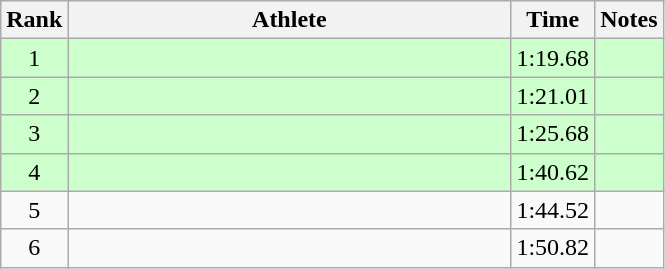<table class="wikitable" style="text-align:center">
<tr>
<th>Rank</th>
<th Style="width:18em">Athlete</th>
<th>Time</th>
<th>Notes</th>
</tr>
<tr style="background:#cfc">
<td>1</td>
<td style="text-align:left"></td>
<td>1:19.68</td>
<td></td>
</tr>
<tr style="background:#cfc">
<td>2</td>
<td style="text-align:left"></td>
<td>1:21.01</td>
<td></td>
</tr>
<tr style="background:#cfc">
<td>3</td>
<td style="text-align:left"></td>
<td>1:25.68</td>
<td></td>
</tr>
<tr style="background:#cfc">
<td>4</td>
<td style="text-align:left"></td>
<td>1:40.62</td>
<td></td>
</tr>
<tr>
<td>5</td>
<td style="text-align:left"></td>
<td>1:44.52</td>
<td></td>
</tr>
<tr>
<td>6</td>
<td style="text-align:left"></td>
<td>1:50.82</td>
<td></td>
</tr>
</table>
